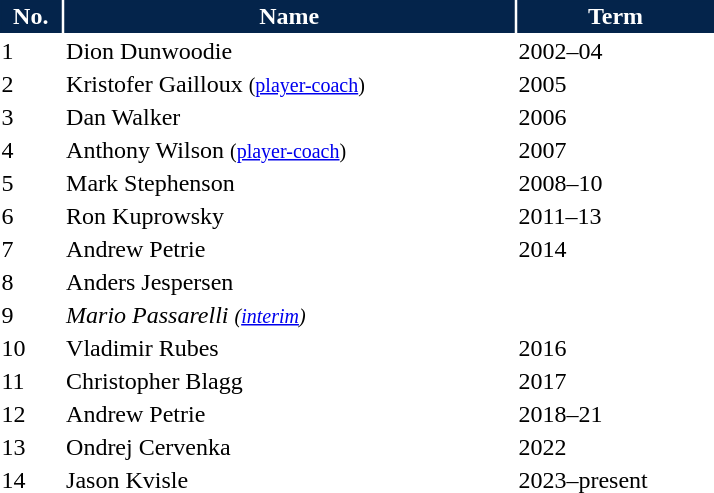<table class="toccolours" style="width:30em">
<tr>
<th style="background:#04244b;color:white;border:#04244b 1px solid">No.</th>
<th style="background:#04244b;color:white;border:#04244b 1px solid">Name</th>
<th style="background:#04244b;color:white;border:#04244b 1px solid">Term</th>
</tr>
<tr>
<td>1</td>
<td> Dion Dunwoodie</td>
<td>2002–04</td>
</tr>
<tr>
<td>2</td>
<td> Kristofer Gailloux <small>(<a href='#'>player-coach</a>)</small></td>
<td>2005</td>
</tr>
<tr>
<td>3</td>
<td> Dan Walker</td>
<td>2006</td>
</tr>
<tr>
<td>4</td>
<td> Anthony Wilson <small>(<a href='#'>player-coach</a>)</small></td>
<td>2007</td>
</tr>
<tr>
<td>5</td>
<td> Mark Stephenson</td>
<td>2008–10</td>
</tr>
<tr>
<td>6</td>
<td> Ron Kuprowsky</td>
<td>2011–13</td>
</tr>
<tr>
<td>7</td>
<td> Andrew Petrie</td>
<td>2014</td>
</tr>
<tr>
<td>8</td>
<td> Anders Jespersen</td>
<td></td>
</tr>
<tr>
<td>9</td>
<td> <em>Mario Passarelli <small>(<a href='#'>interim</a>)</small></em></td>
<td></td>
</tr>
<tr>
<td>10</td>
<td> Vladimir Rubes</td>
<td>2016</td>
</tr>
<tr>
<td>11</td>
<td> Christopher Blagg</td>
<td>2017</td>
</tr>
<tr>
<td>12</td>
<td> Andrew Petrie</td>
<td>2018–21</td>
</tr>
<tr>
<td>13</td>
<td> Ondrej Cervenka</td>
<td>2022</td>
</tr>
<tr>
<td>14</td>
<td> Jason Kvisle</td>
<td>2023–present</td>
</tr>
<tr>
</tr>
</table>
